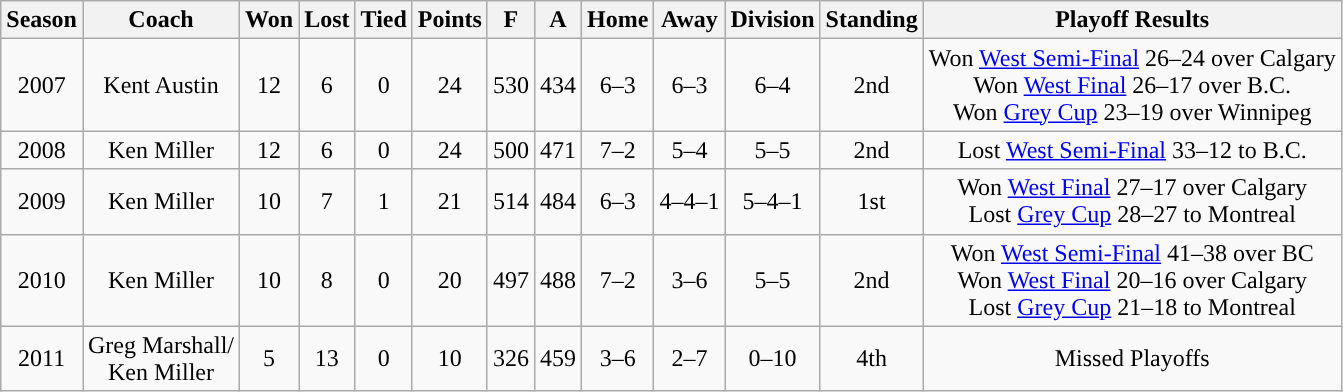<table class="wikitable" style="text-align: center;">
<tr>
<th>Season</th>
<th>Coach</th>
<th>Won</th>
<th>Lost</th>
<th>Tied</th>
<th>Points</th>
<th>F</th>
<th>A</th>
<th>Home</th>
<th>Away</th>
<th>Division</th>
<th>Standing</th>
<th>Playoff Results</th>
</tr>
<tr>
<td>2007</td>
<td>Kent Austin</td>
<td>12</td>
<td>6</td>
<td>0</td>
<td>24</td>
<td>530</td>
<td>434</td>
<td>6–3</td>
<td>6–3</td>
<td>6–4</td>
<td>2nd</td>
<td>Won <a href='#'>West Semi-Final</a> 26–24 over Calgary<br>Won <a href='#'>West Final</a> 26–17 over B.C.<br>Won <a href='#'>Grey Cup</a> 23–19 over Winnipeg</td>
</tr>
<tr>
<td>2008</td>
<td>Ken Miller</td>
<td>12</td>
<td>6</td>
<td>0</td>
<td>24</td>
<td>500</td>
<td>471</td>
<td>7–2</td>
<td>5–4</td>
<td>5–5</td>
<td>2nd</td>
<td>Lost <a href='#'>West Semi-Final</a> 33–12 to B.C.</td>
</tr>
<tr>
<td>2009</td>
<td>Ken Miller</td>
<td>10</td>
<td>7</td>
<td>1</td>
<td>21</td>
<td>514</td>
<td>484</td>
<td>6–3</td>
<td>4–4–1</td>
<td>5–4–1</td>
<td>1st</td>
<td>Won <a href='#'>West Final</a> 27–17 over Calgary<br>Lost <a href='#'>Grey Cup</a> 28–27 to Montreal</td>
</tr>
<tr>
<td>2010</td>
<td>Ken Miller</td>
<td>10</td>
<td>8</td>
<td>0</td>
<td>20</td>
<td>497</td>
<td>488</td>
<td>7–2</td>
<td>3–6</td>
<td>5–5</td>
<td>2nd</td>
<td>Won <a href='#'>West Semi-Final</a> 41–38 over BC<br>Won <a href='#'>West Final</a> 20–16 over Calgary<br>Lost <a href='#'>Grey Cup</a> 21–18 to Montreal</td>
</tr>
<tr>
<td>2011</td>
<td>Greg Marshall/<br>Ken Miller</td>
<td>5</td>
<td>13</td>
<td>0</td>
<td>10</td>
<td>326</td>
<td>459</td>
<td>3–6</td>
<td>2–7</td>
<td>0–10</td>
<td>4th</td>
<td>Missed Playoffs</td>
</tr>
</table>
